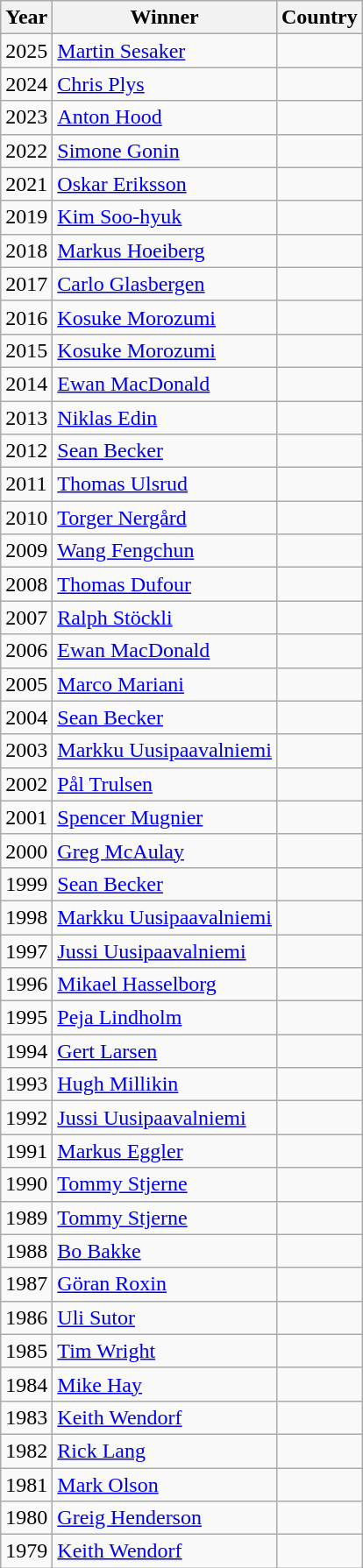<table class="wikitable sortable">
<tr>
<th>Year</th>
<th>Winner</th>
<th>Country</th>
</tr>
<tr>
<td>2025</td>
<td><a href='#'>Martin Sesaker</a></td>
<td></td>
</tr>
<tr>
<td>2024</td>
<td><a href='#'>Chris Plys</a></td>
<td></td>
</tr>
<tr>
<td>2023</td>
<td><a href='#'>Anton Hood</a></td>
<td></td>
</tr>
<tr>
<td>2022</td>
<td><a href='#'>Simone Gonin</a></td>
<td></td>
</tr>
<tr>
<td>2021</td>
<td><a href='#'>Oskar Eriksson</a></td>
<td></td>
</tr>
<tr>
<td>2019</td>
<td><a href='#'>Kim Soo-hyuk</a></td>
<td></td>
</tr>
<tr>
<td>2018</td>
<td><a href='#'>Markus Hoeiberg</a></td>
<td></td>
</tr>
<tr>
<td>2017</td>
<td><a href='#'>Carlo Glasbergen</a></td>
<td></td>
</tr>
<tr>
<td>2016</td>
<td><a href='#'>Kosuke Morozumi</a></td>
<td></td>
</tr>
<tr>
<td>2015</td>
<td><a href='#'>Kosuke Morozumi</a></td>
<td></td>
</tr>
<tr>
<td>2014</td>
<td><a href='#'>Ewan MacDonald</a></td>
<td></td>
</tr>
<tr>
<td>2013</td>
<td><a href='#'>Niklas Edin</a></td>
<td></td>
</tr>
<tr>
<td>2012</td>
<td><a href='#'>Sean Becker</a></td>
<td></td>
</tr>
<tr>
<td>2011</td>
<td><a href='#'>Thomas Ulsrud</a></td>
<td></td>
</tr>
<tr>
<td>2010</td>
<td><a href='#'>Torger Nergård</a></td>
<td></td>
</tr>
<tr>
<td>2009</td>
<td><a href='#'>Wang Fengchun</a></td>
<td></td>
</tr>
<tr>
<td>2008</td>
<td><a href='#'>Thomas Dufour</a></td>
<td></td>
</tr>
<tr>
<td>2007</td>
<td><a href='#'>Ralph Stöckli</a></td>
<td></td>
</tr>
<tr>
<td>2006</td>
<td><a href='#'>Ewan MacDonald</a></td>
<td></td>
</tr>
<tr>
<td>2005</td>
<td><a href='#'>Marco Mariani</a></td>
<td></td>
</tr>
<tr>
<td>2004</td>
<td><a href='#'>Sean Becker</a></td>
<td></td>
</tr>
<tr>
<td>2003</td>
<td><a href='#'>Markku Uusipaavalniemi</a></td>
<td></td>
</tr>
<tr>
<td>2002</td>
<td><a href='#'>Pål Trulsen</a></td>
<td></td>
</tr>
<tr>
<td>2001</td>
<td><a href='#'>Spencer Mugnier</a></td>
<td></td>
</tr>
<tr>
<td>2000</td>
<td><a href='#'>Greg McAulay</a></td>
<td></td>
</tr>
<tr>
<td>1999</td>
<td><a href='#'>Sean Becker</a></td>
<td></td>
</tr>
<tr>
<td>1998</td>
<td><a href='#'>Markku Uusipaavalniemi</a></td>
<td></td>
</tr>
<tr>
<td>1997</td>
<td><a href='#'>Jussi Uusipaavalniemi</a></td>
<td></td>
</tr>
<tr>
<td>1996</td>
<td><a href='#'>Mikael Hasselborg</a></td>
<td></td>
</tr>
<tr>
<td>1995</td>
<td><a href='#'>Peja Lindholm</a></td>
<td></td>
</tr>
<tr>
<td>1994</td>
<td><a href='#'>Gert Larsen</a></td>
<td></td>
</tr>
<tr>
<td>1993</td>
<td><a href='#'>Hugh Millikin</a></td>
<td></td>
</tr>
<tr>
<td>1992</td>
<td><a href='#'>Jussi Uusipaavalniemi</a></td>
<td></td>
</tr>
<tr>
<td>1991</td>
<td><a href='#'>Markus Eggler</a></td>
<td></td>
</tr>
<tr>
<td>1990</td>
<td><a href='#'>Tommy Stjerne</a></td>
<td></td>
</tr>
<tr>
<td>1989</td>
<td><a href='#'>Tommy Stjerne</a></td>
<td></td>
</tr>
<tr>
<td>1988</td>
<td><a href='#'>Bo Bakke</a></td>
<td></td>
</tr>
<tr>
<td>1987</td>
<td><a href='#'>Göran Roxin</a></td>
<td></td>
</tr>
<tr>
<td>1986</td>
<td><a href='#'>Uli Sutor</a></td>
<td></td>
</tr>
<tr>
<td>1985</td>
<td><a href='#'>Tim Wright</a></td>
<td></td>
</tr>
<tr>
<td>1984</td>
<td><a href='#'>Mike Hay</a></td>
<td></td>
</tr>
<tr>
<td>1983</td>
<td><a href='#'>Keith Wendorf</a></td>
<td></td>
</tr>
<tr>
<td>1982</td>
<td><a href='#'>Rick Lang</a></td>
<td></td>
</tr>
<tr>
<td>1981</td>
<td><a href='#'>Mark Olson</a></td>
<td></td>
</tr>
<tr>
<td>1980</td>
<td><a href='#'>Greig Henderson</a></td>
<td></td>
</tr>
<tr>
<td>1979</td>
<td><a href='#'>Keith Wendorf</a></td>
<td></td>
</tr>
</table>
